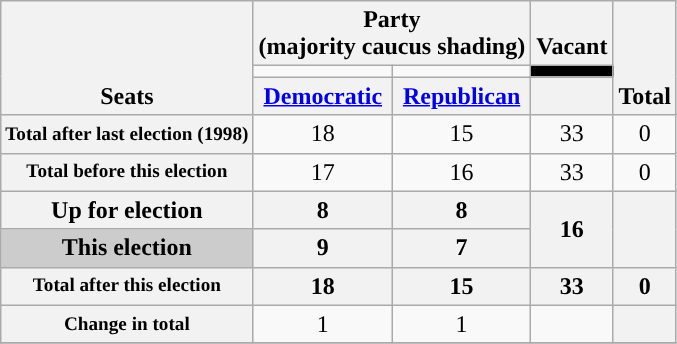<table class=wikitable style="text-align:center">
<tr style="vertical-align:bottom;">
<th rowspan=3>Seats</th>
<th colspan=2>Party <div>(majority caucus shading)</div></th>
<th>Vacant</th>
<th rowspan=3>Total</th>
</tr>
<tr style="height:5px">
<td style="background-color:"></td>
<td style="background-color:"></td>
<td style="background: black"></td>
</tr>
<tr>
<th><a href='#'>Democratic</a></th>
<th><a href='#'>Republican</a></th>
<th></th>
</tr>
<tr>
<th nowrap style="font-size:80%">Total after last election (1998)</th>
<td>18</td>
<td>15</td>
<td>33</td>
<td>0</td>
</tr>
<tr>
<th nowrap style="font-size:80%">Total before this election</th>
<td>17</td>
<td>16</td>
<td>33</td>
<td>0</td>
</tr>
<tr>
<th>Up for election</th>
<th>8</th>
<th>8</th>
<th rowspan="2">16</th>
<th rowspan="2"></th>
</tr>
<tr>
<th style="background:#ccc">This election</th>
<th>9</th>
<th>7</th>
</tr>
<tr>
<th nowrap style="font-size:80%">Total after this election</th>
<th>18</th>
<th>15</th>
<th>33</th>
<th>0</th>
</tr>
<tr>
<th nowrap style="font-size:80%">Change in total</th>
<td> 1</td>
<td> 1</td>
<td></td>
<th></th>
</tr>
<tr>
</tr>
</table>
